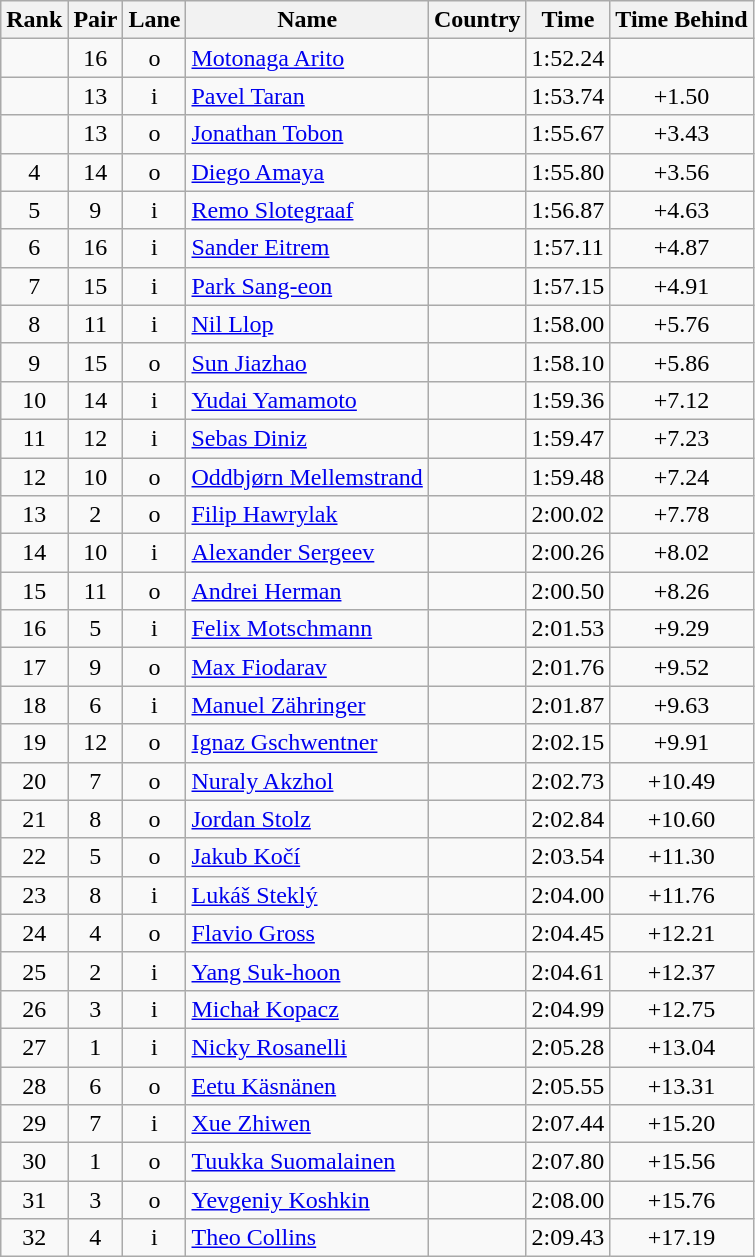<table class="wikitable sortable" style="text-align:center">
<tr>
<th>Rank</th>
<th>Pair</th>
<th>Lane</th>
<th>Name</th>
<th>Country</th>
<th>Time</th>
<th>Time Behind</th>
</tr>
<tr>
<td></td>
<td>16</td>
<td>o</td>
<td align=left><a href='#'>Motonaga Arito</a></td>
<td align=left></td>
<td>1:52.24</td>
<td></td>
</tr>
<tr>
<td></td>
<td>13</td>
<td>i</td>
<td align=left><a href='#'>Pavel Taran</a></td>
<td align=left></td>
<td>1:53.74</td>
<td>+1.50</td>
</tr>
<tr>
<td></td>
<td>13</td>
<td>o</td>
<td align=left><a href='#'>Jonathan Tobon</a></td>
<td align=left></td>
<td>1:55.67</td>
<td>+3.43</td>
</tr>
<tr>
<td>4</td>
<td>14</td>
<td>o</td>
<td align=left><a href='#'>Diego Amaya</a></td>
<td align=left></td>
<td>1:55.80</td>
<td>+3.56</td>
</tr>
<tr>
<td>5</td>
<td>9</td>
<td>i</td>
<td align=left><a href='#'>Remo Slotegraaf</a></td>
<td align=left></td>
<td>1:56.87</td>
<td>+4.63</td>
</tr>
<tr>
<td>6</td>
<td>16</td>
<td>i</td>
<td align=left><a href='#'>Sander Eitrem</a></td>
<td align=left></td>
<td>1:57.11</td>
<td>+4.87</td>
</tr>
<tr>
<td>7</td>
<td>15</td>
<td>i</td>
<td align=left><a href='#'>Park Sang-eon</a></td>
<td align=left></td>
<td>1:57.15</td>
<td>+4.91</td>
</tr>
<tr>
<td>8</td>
<td>11</td>
<td>i</td>
<td align=left><a href='#'>Nil Llop</a></td>
<td align=left></td>
<td>1:58.00</td>
<td>+5.76</td>
</tr>
<tr>
<td>9</td>
<td>15</td>
<td>o</td>
<td align=left><a href='#'>Sun Jiazhao</a></td>
<td align=left></td>
<td>1:58.10</td>
<td>+5.86</td>
</tr>
<tr>
<td>10</td>
<td>14</td>
<td>i</td>
<td align=left><a href='#'>Yudai Yamamoto</a></td>
<td align=left></td>
<td>1:59.36</td>
<td>+7.12</td>
</tr>
<tr>
<td>11</td>
<td>12</td>
<td>i</td>
<td align=left><a href='#'>Sebas Diniz</a></td>
<td align=left></td>
<td>1:59.47</td>
<td>+7.23</td>
</tr>
<tr>
<td>12</td>
<td>10</td>
<td>o</td>
<td align=left><a href='#'>Oddbjørn Mellemstrand</a></td>
<td align=left></td>
<td>1:59.48</td>
<td>+7.24</td>
</tr>
<tr>
<td>13</td>
<td>2</td>
<td>o</td>
<td align=left><a href='#'>Filip Hawrylak</a></td>
<td align=left></td>
<td>2:00.02</td>
<td>+7.78</td>
</tr>
<tr>
<td>14</td>
<td>10</td>
<td>i</td>
<td align=left><a href='#'>Alexander Sergeev</a></td>
<td align=left></td>
<td>2:00.26</td>
<td>+8.02</td>
</tr>
<tr>
<td>15</td>
<td>11</td>
<td>o</td>
<td align=left><a href='#'>Andrei Herman</a></td>
<td align=left></td>
<td>2:00.50</td>
<td>+8.26</td>
</tr>
<tr>
<td>16</td>
<td>5</td>
<td>i</td>
<td align=left><a href='#'>Felix Motschmann</a></td>
<td align=left></td>
<td>2:01.53</td>
<td>+9.29</td>
</tr>
<tr>
<td>17</td>
<td>9</td>
<td>o</td>
<td align=left><a href='#'>Max Fiodarav</a></td>
<td align=left></td>
<td>2:01.76</td>
<td>+9.52</td>
</tr>
<tr>
<td>18</td>
<td>6</td>
<td>i</td>
<td align=left><a href='#'>Manuel Zähringer</a></td>
<td align=left></td>
<td>2:01.87</td>
<td>+9.63</td>
</tr>
<tr>
<td>19</td>
<td>12</td>
<td>o</td>
<td align=left><a href='#'>Ignaz Gschwentner</a></td>
<td align=left></td>
<td>2:02.15</td>
<td>+9.91</td>
</tr>
<tr>
<td>20</td>
<td>7</td>
<td>o</td>
<td align=left><a href='#'>Nuraly Akzhol</a></td>
<td align=left></td>
<td>2:02.73</td>
<td>+10.49</td>
</tr>
<tr>
<td>21</td>
<td>8</td>
<td>o</td>
<td align=left><a href='#'>Jordan Stolz</a></td>
<td align=left></td>
<td>2:02.84</td>
<td>+10.60</td>
</tr>
<tr>
<td>22</td>
<td>5</td>
<td>o</td>
<td align=left><a href='#'>Jakub Kočí</a></td>
<td align=left></td>
<td>2:03.54</td>
<td>+11.30</td>
</tr>
<tr>
<td>23</td>
<td>8</td>
<td>i</td>
<td align=left><a href='#'>Lukáš Steklý</a></td>
<td align=left></td>
<td>2:04.00</td>
<td>+11.76</td>
</tr>
<tr>
<td>24</td>
<td>4</td>
<td>o</td>
<td align=left><a href='#'>Flavio Gross</a></td>
<td align=left></td>
<td>2:04.45</td>
<td>+12.21</td>
</tr>
<tr>
<td>25</td>
<td>2</td>
<td>i</td>
<td align=left><a href='#'>Yang Suk-hoon</a></td>
<td align=left></td>
<td>2:04.61</td>
<td>+12.37</td>
</tr>
<tr>
<td>26</td>
<td>3</td>
<td>i</td>
<td align=left><a href='#'>Michał Kopacz</a></td>
<td align=left></td>
<td>2:04.99</td>
<td>+12.75</td>
</tr>
<tr>
<td>27</td>
<td>1</td>
<td>i</td>
<td align=left><a href='#'>Nicky Rosanelli</a></td>
<td align=left></td>
<td>2:05.28</td>
<td>+13.04</td>
</tr>
<tr>
<td>28</td>
<td>6</td>
<td>o</td>
<td align=left><a href='#'>Eetu Käsnänen</a></td>
<td align=left></td>
<td>2:05.55</td>
<td>+13.31</td>
</tr>
<tr>
<td>29</td>
<td>7</td>
<td>i</td>
<td align=left><a href='#'>Xue Zhiwen</a></td>
<td align=left></td>
<td>2:07.44</td>
<td>+15.20</td>
</tr>
<tr>
<td>30</td>
<td>1</td>
<td>o</td>
<td align=left><a href='#'>Tuukka Suomalainen</a></td>
<td align=left></td>
<td>2:07.80</td>
<td>+15.56</td>
</tr>
<tr>
<td>31</td>
<td>3</td>
<td>o</td>
<td align=left><a href='#'>Yevgeniy Koshkin</a></td>
<td align=left></td>
<td>2:08.00</td>
<td>+15.76</td>
</tr>
<tr>
<td>32</td>
<td>4</td>
<td>i</td>
<td align=left><a href='#'>Theo Collins</a></td>
<td align=left></td>
<td>2:09.43</td>
<td>+17.19</td>
</tr>
</table>
